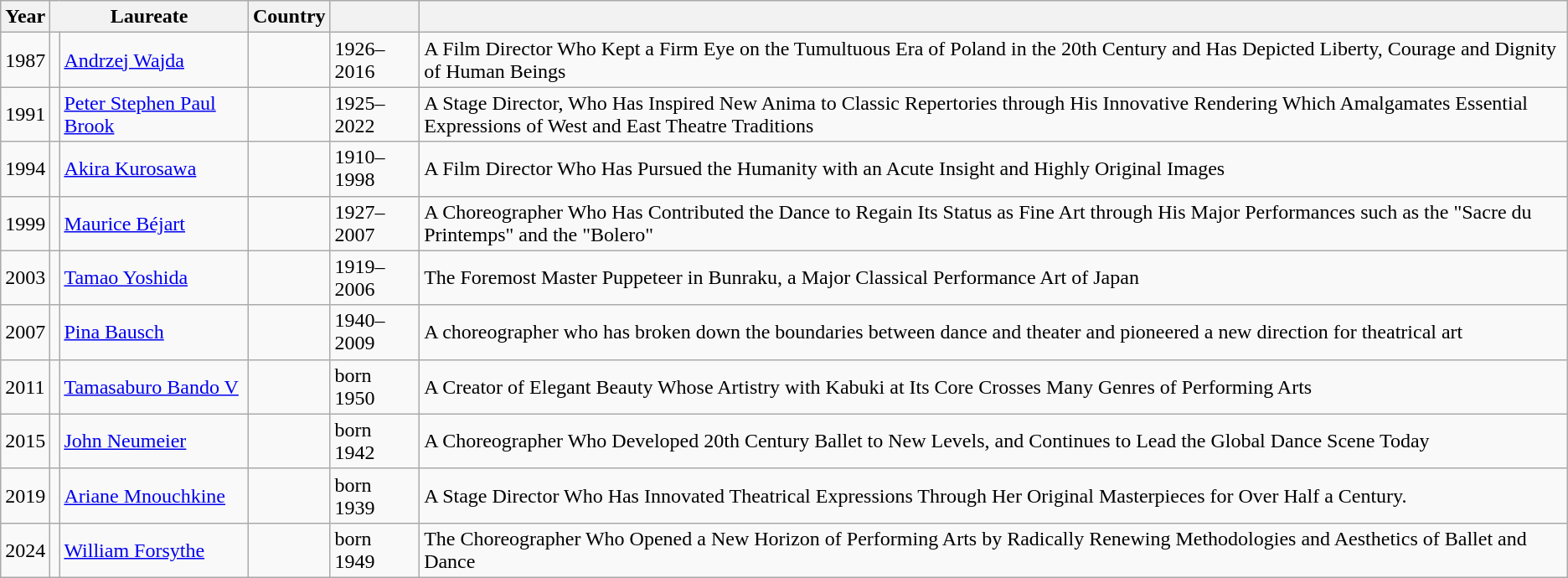<table class="wikitable sortable">
<tr>
<th>Year</th>
<th colspan=2>Laureate</th>
<th>Country</th>
<th></th>
<th></th>
</tr>
<tr>
<td>1987</td>
<td></td>
<td><a href='#'>Andrzej Wajda</a></td>
<td></td>
<td>1926–2016</td>
<td>A Film Director Who Kept a Firm Eye on the Tumultuous Era of Poland in the 20th Century and Has Depicted Liberty, Courage and Dignity of Human Beings</td>
</tr>
<tr>
<td>1991</td>
<td></td>
<td><a href='#'>Peter Stephen Paul Brook</a></td>
<td></td>
<td>1925–2022</td>
<td>A Stage Director, Who Has Inspired New Anima to Classic Repertories through His Innovative Rendering Which Amalgamates Essential Expressions of West and East Theatre Traditions</td>
</tr>
<tr>
<td>1994</td>
<td></td>
<td><a href='#'>Akira Kurosawa</a></td>
<td></td>
<td>1910–1998</td>
<td>A Film Director Who Has Pursued the Humanity with an Acute Insight and Highly Original Images</td>
</tr>
<tr>
<td>1999</td>
<td></td>
<td><a href='#'>Maurice Béjart</a></td>
<td></td>
<td>1927–2007</td>
<td>A Choreographer Who Has Contributed the Dance to Regain Its Status as Fine Art through His Major Performances such as the "Sacre du Printemps" and the "Bolero"</td>
</tr>
<tr>
<td>2003</td>
<td></td>
<td><a href='#'>Tamao Yoshida</a></td>
<td></td>
<td>1919–2006</td>
<td>The Foremost Master Puppeteer in Bunraku, a Major Classical Performance Art of Japan</td>
</tr>
<tr>
<td>2007</td>
<td></td>
<td><a href='#'>Pina Bausch</a></td>
<td></td>
<td>1940–2009</td>
<td>A choreographer who has broken down the boundaries between dance and theater and pioneered a new direction for theatrical art</td>
</tr>
<tr>
<td>2011</td>
<td></td>
<td><a href='#'>Tamasaburo Bando V</a></td>
<td></td>
<td>born 1950</td>
<td>A Creator of Elegant Beauty Whose Artistry with Kabuki at Its Core Crosses Many Genres of Performing Arts</td>
</tr>
<tr>
<td>2015</td>
<td></td>
<td><a href='#'>John Neumeier</a></td>
<td></td>
<td>born 1942</td>
<td>A Choreographer Who Developed 20th Century Ballet to New Levels, and Continues to Lead the Global Dance Scene Today</td>
</tr>
<tr>
<td>2019</td>
<td></td>
<td><a href='#'>Ariane Mnouchkine</a></td>
<td></td>
<td>born 1939</td>
<td>A Stage Director Who Has Innovated Theatrical Expressions Through Her Original Masterpieces for Over Half a Century.</td>
</tr>
<tr>
<td>2024</td>
<td></td>
<td><a href='#'>William Forsythe</a></td>
<td></td>
<td>born 1949</td>
<td>The Choreographer Who Opened a New Horizon of Performing Arts by Radically Renewing Methodologies and Aesthetics of Ballet and Dance</td>
</tr>
</table>
